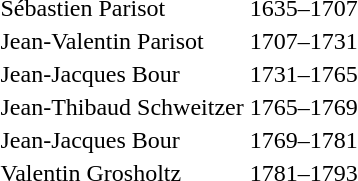<table>
<tr>
<td>Sébastien Parisot</td>
<td>1635–1707</td>
</tr>
<tr>
<td>Jean-Valentin Parisot</td>
<td>1707–1731</td>
</tr>
<tr>
<td>Jean-Jacques Bour</td>
<td>1731–1765</td>
</tr>
<tr>
<td>Jean-Thibaud Schweitzer</td>
<td>1765–1769</td>
</tr>
<tr>
<td>Jean-Jacques Bour</td>
<td>1769–1781</td>
</tr>
<tr>
<td>Valentin Grosholtz</td>
<td>1781–1793</td>
</tr>
</table>
